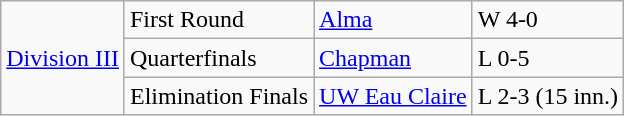<table class="wikitable">
<tr>
<td rowspan="3"><a href='#'>Division III</a></td>
<td>First Round</td>
<td><a href='#'>Alma</a></td>
<td>W 4-0</td>
</tr>
<tr>
<td>Quarterfinals</td>
<td><a href='#'>Chapman</a></td>
<td>L 0-5</td>
</tr>
<tr>
<td>Elimination Finals</td>
<td><a href='#'>UW Eau Claire</a></td>
<td>L 2-3 (15 inn.)</td>
</tr>
</table>
